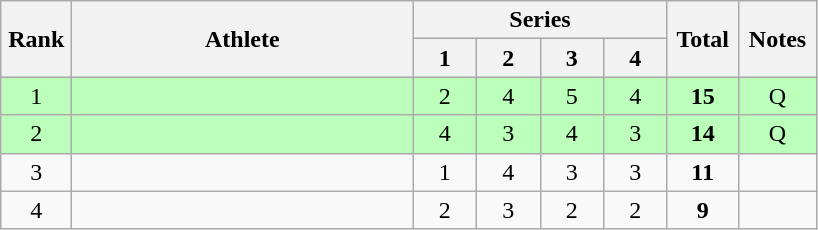<table class="wikitable" style="text-align:center">
<tr>
<th rowspan=2 width=40>Rank</th>
<th rowspan=2 width=220>Athlete</th>
<th colspan=4>Series</th>
<th rowspan=2 width=40>Total</th>
<th rowspan=2 width=45>Notes</th>
</tr>
<tr>
<th width=35>1</th>
<th width=35>2</th>
<th width=35>3</th>
<th width=35>4</th>
</tr>
<tr bgcolor=bbffbb>
<td>1</td>
<td align=left></td>
<td>2</td>
<td>4</td>
<td>5</td>
<td>4</td>
<td><strong>15</strong></td>
<td>Q</td>
</tr>
<tr bgcolor=bbffbb>
<td>2</td>
<td align=left></td>
<td>4</td>
<td>3</td>
<td>4</td>
<td>3</td>
<td><strong>14</strong></td>
<td>Q</td>
</tr>
<tr>
<td>3</td>
<td align=left></td>
<td>1</td>
<td>4</td>
<td>3</td>
<td>3</td>
<td><strong>11</strong></td>
<td></td>
</tr>
<tr>
<td>4</td>
<td align=left></td>
<td>2</td>
<td>3</td>
<td>2</td>
<td>2</td>
<td><strong>9</strong></td>
<td></td>
</tr>
</table>
